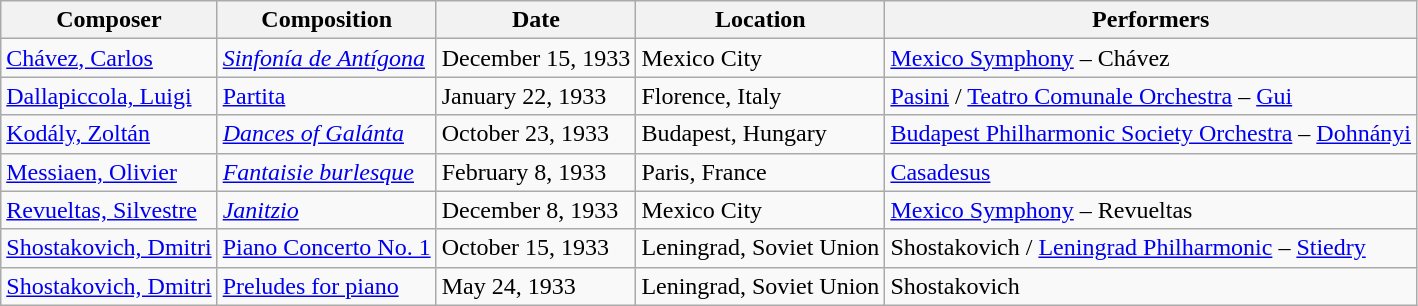<table class="wikitable sortable">
<tr>
<th>Composer</th>
<th>Composition</th>
<th>Date</th>
<th>Location</th>
<th>Performers</th>
</tr>
<tr>
<td><a href='#'>Chávez, Carlos</a></td>
<td><em><a href='#'>Sinfonía de Antígona</a></em></td>
<td>December 15, 1933</td>
<td>Mexico City</td>
<td><a href='#'>Mexico Symphony</a> – Chávez </td>
</tr>
<tr>
<td><a href='#'>Dallapiccola, Luigi</a></td>
<td><a href='#'>Partita</a></td>
<td>January 22, 1933</td>
<td>Florence, Italy</td>
<td><a href='#'>Pasini</a> / <a href='#'>Teatro Comunale Orchestra</a> – <a href='#'>Gui</a></td>
</tr>
<tr>
<td><a href='#'>Kodály, Zoltán</a></td>
<td><em><a href='#'>Dances of Galánta</a></em></td>
<td>October 23, 1933</td>
<td>Budapest, Hungary</td>
<td><a href='#'>Budapest Philharmonic Society Orchestra</a> – <a href='#'>Dohnányi</a></td>
</tr>
<tr>
<td><a href='#'>Messiaen, Olivier</a></td>
<td><em><a href='#'>Fantaisie burlesque</a></em></td>
<td>February 8, 1933</td>
<td>Paris, France</td>
<td><a href='#'>Casadesus</a></td>
</tr>
<tr>
<td><a href='#'>Revueltas, Silvestre</a></td>
<td><em><a href='#'>Janitzio</a></em></td>
<td>December 8, 1933</td>
<td>Mexico City</td>
<td><a href='#'>Mexico Symphony</a> – Revueltas </td>
</tr>
<tr>
<td><a href='#'>Shostakovich, Dmitri</a></td>
<td><a href='#'>Piano Concerto No. 1</a></td>
<td>October 15, 1933</td>
<td>Leningrad, Soviet Union</td>
<td>Shostakovich / <a href='#'>Leningrad Philharmonic</a> – <a href='#'>Stiedry</a></td>
</tr>
<tr>
<td><a href='#'>Shostakovich, Dmitri</a></td>
<td><a href='#'>Preludes for piano</a></td>
<td>May 24, 1933</td>
<td>Leningrad, Soviet Union</td>
<td>Shostakovich </td>
</tr>
</table>
